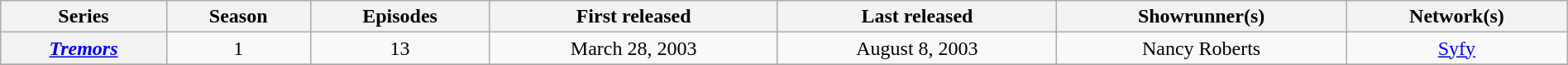<table class="wikitable plainrowheaders"  style="text-align:center; width:100%;">
<tr>
<th scope="col">Series</th>
<th scope="col">Season</th>
<th scope="col">Episodes</th>
<th scope="col">First released</th>
<th scope="col">Last released</th>
<th scope="col">Showrunner(s)</th>
<th scope="col">Network(s)</th>
</tr>
<tr>
<th scope="row"><em><a href='#'>Tremors</a></em></th>
<td>1</td>
<td>13</td>
<td>March 28, 2003</td>
<td>August 8, 2003</td>
<td>Nancy Roberts</td>
<td><a href='#'>Syfy</a></td>
</tr>
<tr>
</tr>
</table>
